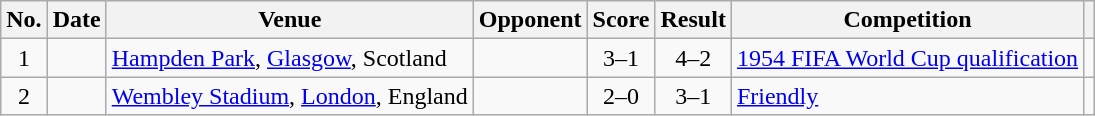<table class="wikitable sortable">
<tr>
<th scope="col">No.</th>
<th scope="col">Date</th>
<th scope="col">Venue</th>
<th scope="col">Opponent</th>
<th scope="col">Score</th>
<th scope="col">Result</th>
<th scope="col">Competition</th>
<th scope="col" class="unsortable"></th>
</tr>
<tr>
<td style="text-align:center">1</td>
<td></td>
<td><a href='#'>Hampden Park</a>, <a href='#'>Glasgow</a>, Scotland</td>
<td></td>
<td style="text-align:center">3–1</td>
<td style="text-align:center">4–2</td>
<td><a href='#'>1954 FIFA World Cup qualification</a></td>
<td></td>
</tr>
<tr>
<td style="text-align:center">2</td>
<td></td>
<td><a href='#'>Wembley Stadium</a>, <a href='#'>London</a>, England</td>
<td></td>
<td style="text-align:center">2–0</td>
<td style="text-align:center">3–1</td>
<td><a href='#'>Friendly</a></td>
<td></td>
</tr>
</table>
